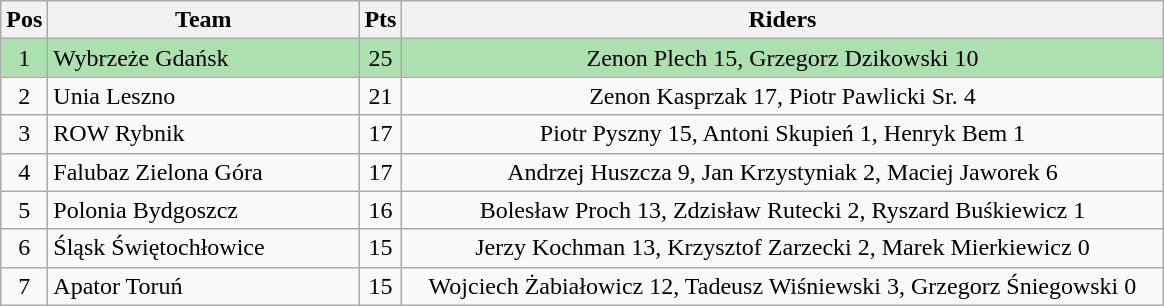<table class="wikitable" style="font-size: 100%">
<tr>
<th width=20>Pos</th>
<th width=200>Team</th>
<th width=20>Pts</th>
<th width=500>Riders</th>
</tr>
<tr align=center style="background:#ACE1AF;">
<td>1</td>
<td align="left">Wybrzeże Gdańsk</td>
<td>25</td>
<td>Zenon Plech 15, Grzegorz Dzikowski 10</td>
</tr>
<tr align=center>
<td>2</td>
<td align="left">Unia Leszno</td>
<td>21</td>
<td>Zenon Kasprzak 17, Piotr Pawlicki Sr. 4</td>
</tr>
<tr align=center>
<td>3</td>
<td align="left">ROW Rybnik</td>
<td>17</td>
<td>Piotr Pyszny 15, Antoni Skupień 1, Henryk Bem 1</td>
</tr>
<tr align=center>
<td>4</td>
<td align="left">Falubaz Zielona Góra</td>
<td>17</td>
<td>Andrzej Huszcza 9, Jan Krzystyniak 2, Maciej Jaworek 6</td>
</tr>
<tr align=center>
<td>5</td>
<td align="left">Polonia Bydgoszcz</td>
<td>16</td>
<td>Bolesław Proch 13, Zdzisław Rutecki 2, Ryszard Buśkiewicz 1</td>
</tr>
<tr align=center>
<td>6</td>
<td align="left">Śląsk Świętochłowice</td>
<td>15</td>
<td>Jerzy Kochman 13, Krzysztof Zarzecki 2, Marek Mierkiewicz 0</td>
</tr>
<tr align=center>
<td>7</td>
<td align="left">Apator Toruń</td>
<td>15</td>
<td>Wojciech Żabiałowicz 12, Tadeusz Wiśniewski 3, Grzegorz Śniegowski 0</td>
</tr>
</table>
